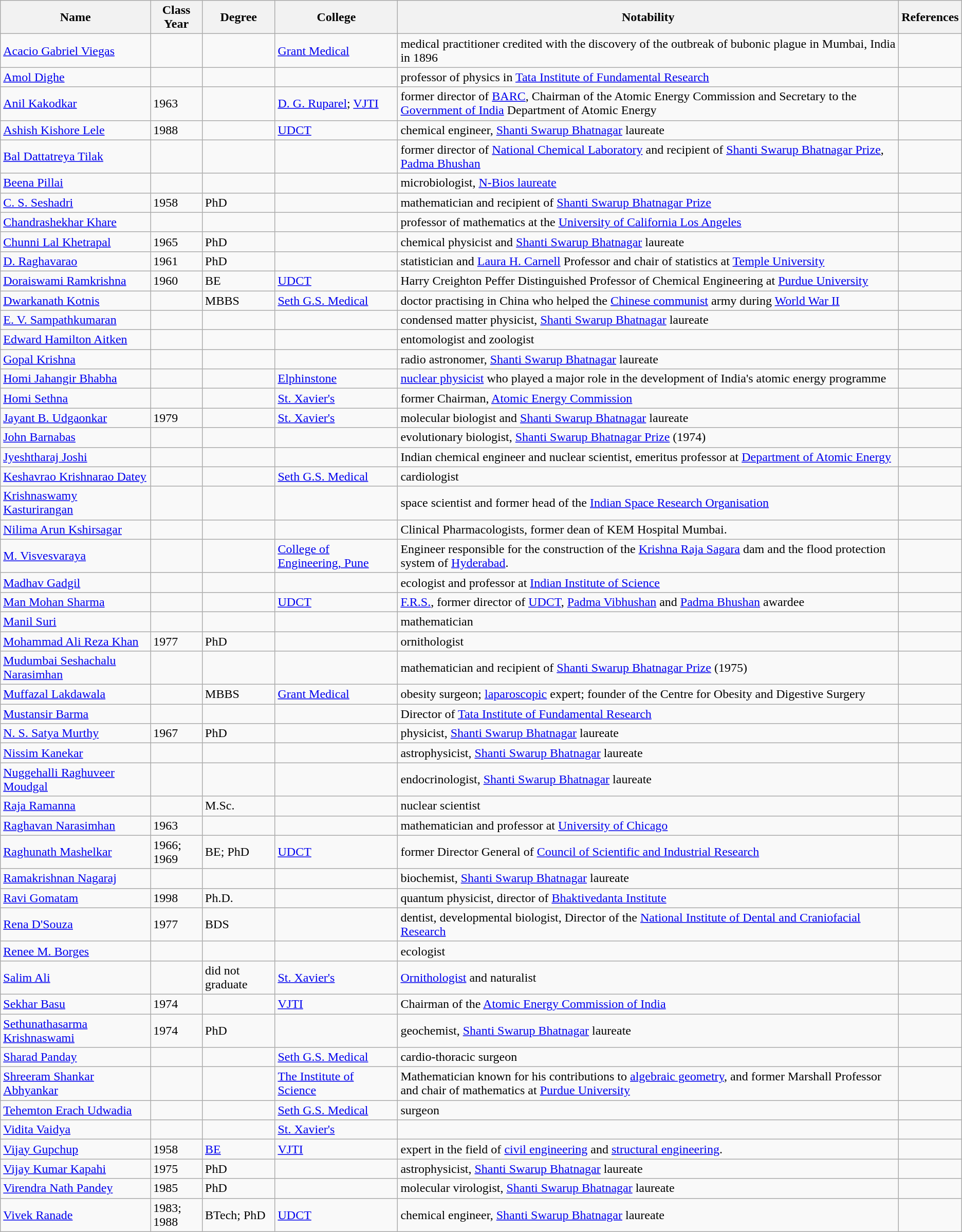<table class="wikitable sortable">
<tr>
<th>Name</th>
<th>Class<br>Year</th>
<th>Degree</th>
<th>College</th>
<th class="unsortable">Notability</th>
<th class="unsortable">References</th>
</tr>
<tr>
<td><a href='#'>Acacio Gabriel Viegas</a></td>
<td></td>
<td></td>
<td><a href='#'>Grant Medical</a></td>
<td>medical practitioner credited with the discovery of the outbreak of bubonic plague in Mumbai, India in 1896</td>
<td></td>
</tr>
<tr>
<td><a href='#'>Amol Dighe</a></td>
<td></td>
<td></td>
<td></td>
<td>professor of physics in <a href='#'>Tata Institute of Fundamental Research</a></td>
<td></td>
</tr>
<tr>
<td><a href='#'>Anil Kakodkar</a></td>
<td>1963</td>
<td></td>
<td><a href='#'>D. G. Ruparel</a>; <a href='#'>VJTI</a></td>
<td>former director of <a href='#'>BARC</a>, Chairman of the Atomic Energy Commission and Secretary to the <a href='#'>Government of India</a> Department of Atomic Energy</td>
<td></td>
</tr>
<tr>
<td><a href='#'>Ashish Kishore Lele</a></td>
<td>1988</td>
<td></td>
<td><a href='#'>UDCT</a></td>
<td>chemical engineer, <a href='#'>Shanti Swarup Bhatnagar</a> laureate</td>
<td></td>
</tr>
<tr>
<td><a href='#'>Bal Dattatreya Tilak</a></td>
<td></td>
<td></td>
<td></td>
<td>former director of <a href='#'>National Chemical Laboratory</a> and recipient of <a href='#'>Shanti Swarup Bhatnagar Prize</a>, <a href='#'>Padma Bhushan</a></td>
<td></td>
</tr>
<tr>
<td><a href='#'>Beena Pillai</a></td>
<td></td>
<td></td>
<td></td>
<td>microbiologist, <a href='#'>N-Bios laureate</a></td>
<td></td>
</tr>
<tr>
<td><a href='#'>C. S. Seshadri</a></td>
<td>1958</td>
<td>PhD</td>
<td></td>
<td>mathematician and recipient of <a href='#'>Shanti Swarup Bhatnagar Prize</a></td>
<td></td>
</tr>
<tr>
<td><a href='#'>Chandrashekhar Khare</a></td>
<td></td>
<td></td>
<td></td>
<td>professor of mathematics at the <a href='#'>University of California Los Angeles</a></td>
<td></td>
</tr>
<tr>
<td><a href='#'>Chunni Lal Khetrapal</a></td>
<td>1965</td>
<td>PhD</td>
<td></td>
<td>chemical physicist and <a href='#'>Shanti Swarup Bhatnagar</a> laureate</td>
<td></td>
</tr>
<tr>
<td><a href='#'>D. Raghavarao</a></td>
<td>1961</td>
<td>PhD</td>
<td></td>
<td>statistician and <a href='#'>Laura H. Carnell</a> Professor and chair of statistics at <a href='#'>Temple University</a></td>
<td></td>
</tr>
<tr>
<td><a href='#'>Doraiswami Ramkrishna</a></td>
<td>1960</td>
<td>BE</td>
<td><a href='#'>UDCT</a></td>
<td>Harry Creighton Peffer Distinguished Professor of Chemical Engineering at <a href='#'>Purdue University</a></td>
<td></td>
</tr>
<tr>
<td><a href='#'>Dwarkanath Kotnis</a></td>
<td></td>
<td>MBBS</td>
<td><a href='#'>Seth G.S. Medical</a></td>
<td>doctor practising in China who helped the <a href='#'>Chinese communist</a> army during <a href='#'>World War II</a></td>
<td></td>
</tr>
<tr>
<td><a href='#'>E. V. Sampathkumaran</a></td>
<td></td>
<td></td>
<td></td>
<td>condensed matter physicist, <a href='#'>Shanti Swarup Bhatnagar</a> laureate</td>
<td></td>
</tr>
<tr>
<td><a href='#'>Edward Hamilton Aitken</a></td>
<td></td>
<td></td>
<td></td>
<td>entomologist and zoologist</td>
<td></td>
</tr>
<tr>
<td><a href='#'>Gopal Krishna</a></td>
<td></td>
<td></td>
<td></td>
<td>radio astronomer, <a href='#'>Shanti Swarup Bhatnagar</a> laureate</td>
<td></td>
</tr>
<tr>
<td><a href='#'>Homi Jahangir Bhabha</a></td>
<td></td>
<td></td>
<td><a href='#'>Elphinstone</a></td>
<td><a href='#'>nuclear physicist</a> who played a major role in the development of India's atomic energy programme</td>
<td></td>
</tr>
<tr>
<td><a href='#'>Homi Sethna</a></td>
<td></td>
<td></td>
<td><a href='#'>St. Xavier's</a></td>
<td>former Chairman, <a href='#'>Atomic Energy Commission</a></td>
<td></td>
</tr>
<tr>
<td><a href='#'>Jayant B. Udgaonkar</a></td>
<td>1979</td>
<td></td>
<td><a href='#'>St. Xavier's</a></td>
<td>molecular biologist and <a href='#'>Shanti Swarup Bhatnagar</a> laureate</td>
<td></td>
</tr>
<tr>
<td><a href='#'>John Barnabas</a></td>
<td></td>
<td></td>
<td></td>
<td>evolutionary biologist, <a href='#'>Shanti Swarup Bhatnagar Prize</a> (1974)</td>
<td></td>
</tr>
<tr>
<td><a href='#'>Jyeshtharaj Joshi</a></td>
<td></td>
<td></td>
<td></td>
<td>Indian chemical engineer and nuclear scientist, emeritus professor at <a href='#'>Department of Atomic Energy</a></td>
<td></td>
</tr>
<tr>
<td><a href='#'>Keshavrao Krishnarao Datey</a></td>
<td></td>
<td></td>
<td><a href='#'>Seth G.S. Medical</a></td>
<td>cardiologist</td>
<td></td>
</tr>
<tr>
<td><a href='#'>Krishnaswamy Kasturirangan</a></td>
<td></td>
<td></td>
<td></td>
<td>space scientist and former head of the <a href='#'>Indian Space Research Organisation</a></td>
<td></td>
</tr>
<tr>
<td><a href='#'>Nilima Arun Kshirsagar</a></td>
<td></td>
<td></td>
<td></td>
<td>Clinical Pharmacologists, former dean of KEM Hospital Mumbai.</td>
<td></td>
</tr>
<tr>
<td><a href='#'>M. Visvesvaraya</a></td>
<td></td>
<td></td>
<td><a href='#'>College of Engineering, Pune</a></td>
<td>Engineer responsible for the construction of the <a href='#'>Krishna Raja Sagara</a> dam and the flood protection system of <a href='#'>Hyderabad</a>.</td>
<td></td>
</tr>
<tr>
<td><a href='#'>Madhav Gadgil</a></td>
<td></td>
<td></td>
<td></td>
<td>ecologist and professor at <a href='#'>Indian Institute of Science</a></td>
<td></td>
</tr>
<tr>
<td><a href='#'>Man Mohan Sharma</a></td>
<td></td>
<td></td>
<td><a href='#'>UDCT</a></td>
<td><a href='#'>F.R.S.</a>, former director of <a href='#'>UDCT</a>, <a href='#'>Padma Vibhushan</a> and <a href='#'>Padma Bhushan</a> awardee</td>
<td></td>
</tr>
<tr>
<td><a href='#'>Manil Suri</a></td>
<td></td>
<td></td>
<td></td>
<td>mathematician</td>
<td></td>
</tr>
<tr>
<td><a href='#'>Mohammad Ali Reza Khan</a></td>
<td>1977</td>
<td>PhD</td>
<td></td>
<td>ornithologist</td>
<td></td>
</tr>
<tr>
<td><a href='#'>Mudumbai Seshachalu Narasimhan</a></td>
<td></td>
<td></td>
<td></td>
<td>mathematician and recipient of <a href='#'>Shanti Swarup Bhatnagar Prize</a> (1975)</td>
<td></td>
</tr>
<tr>
<td><a href='#'>Muffazal Lakdawala</a></td>
<td></td>
<td>MBBS</td>
<td><a href='#'>Grant Medical</a></td>
<td>obesity surgeon; <a href='#'>laparoscopic</a> expert; founder of the Centre for Obesity and Digestive Surgery</td>
<td></td>
</tr>
<tr>
<td><a href='#'>Mustansir Barma</a></td>
<td></td>
<td></td>
<td></td>
<td>Director of <a href='#'>Tata Institute of Fundamental Research</a></td>
<td></td>
</tr>
<tr>
<td><a href='#'>N. S. Satya Murthy</a></td>
<td>1967</td>
<td>PhD</td>
<td></td>
<td>physicist, <a href='#'>Shanti Swarup Bhatnagar</a> laureate</td>
<td></td>
</tr>
<tr>
<td><a href='#'>Nissim Kanekar</a></td>
<td></td>
<td></td>
<td></td>
<td>astrophysicist, <a href='#'>Shanti Swarup Bhatnagar</a> laureate</td>
<td></td>
</tr>
<tr>
<td><a href='#'>Nuggehalli Raghuveer Moudgal</a></td>
<td></td>
<td></td>
<td></td>
<td>endocrinologist, <a href='#'>Shanti Swarup Bhatnagar</a> laureate</td>
<td></td>
</tr>
<tr>
<td><a href='#'>Raja Ramanna</a></td>
<td></td>
<td>M.Sc.</td>
<td></td>
<td>nuclear scientist</td>
<td></td>
</tr>
<tr>
<td><a href='#'>Raghavan Narasimhan</a></td>
<td>1963</td>
<td></td>
<td></td>
<td>mathematician and professor at <a href='#'>University of Chicago</a></td>
<td></td>
</tr>
<tr>
<td><a href='#'>Raghunath Mashelkar</a></td>
<td>1966; 1969</td>
<td>BE; PhD</td>
<td><a href='#'>UDCT</a></td>
<td>former Director General of <a href='#'>Council of Scientific and Industrial Research</a></td>
<td></td>
</tr>
<tr>
<td><a href='#'>Ramakrishnan Nagaraj</a></td>
<td></td>
<td></td>
<td></td>
<td>biochemist, <a href='#'>Shanti Swarup Bhatnagar</a> laureate</td>
<td></td>
</tr>
<tr>
<td><a href='#'>Ravi Gomatam</a></td>
<td>1998</td>
<td>Ph.D.</td>
<td></td>
<td>quantum physicist, director of <a href='#'>Bhaktivedanta Institute</a></td>
<td></td>
</tr>
<tr>
<td><a href='#'>Rena D'Souza</a></td>
<td>1977</td>
<td>BDS</td>
<td></td>
<td>dentist, developmental biologist, Director of the <a href='#'>National Institute of Dental and Craniofacial Research</a></td>
<td></td>
</tr>
<tr>
<td><a href='#'>Renee M. Borges</a></td>
<td></td>
<td></td>
<td></td>
<td>ecologist</td>
<td></td>
</tr>
<tr>
<td><a href='#'>Salim Ali</a></td>
<td></td>
<td>did not graduate</td>
<td><a href='#'>St. Xavier's</a></td>
<td><a href='#'>Ornithologist</a> and naturalist</td>
<td></td>
</tr>
<tr>
<td><a href='#'>Sekhar Basu</a></td>
<td>1974</td>
<td></td>
<td><a href='#'>VJTI</a></td>
<td>Chairman of the <a href='#'>Atomic Energy Commission of India</a></td>
<td></td>
</tr>
<tr>
<td><a href='#'>Sethunathasarma Krishnaswami</a></td>
<td>1974</td>
<td>PhD</td>
<td></td>
<td>geochemist, <a href='#'>Shanti Swarup Bhatnagar</a> laureate</td>
<td></td>
</tr>
<tr>
<td><a href='#'>Sharad Panday</a></td>
<td></td>
<td></td>
<td><a href='#'>Seth G.S. Medical</a></td>
<td>cardio-thoracic surgeon</td>
<td></td>
</tr>
<tr>
<td><a href='#'>Shreeram Shankar Abhyankar</a></td>
<td></td>
<td></td>
<td><a href='#'>The Institute of Science</a></td>
<td>Mathematician known for his contributions to <a href='#'>algebraic geometry</a>, and former Marshall Professor and chair of mathematics at <a href='#'>Purdue University</a></td>
<td></td>
</tr>
<tr>
<td><a href='#'>Tehemton Erach Udwadia</a></td>
<td></td>
<td></td>
<td><a href='#'>Seth G.S. Medical</a></td>
<td>surgeon</td>
<td></td>
</tr>
<tr>
<td><a href='#'>Vidita Vaidya</a></td>
<td></td>
<td></td>
<td><a href='#'>St. Xavier's</a></td>
<td></td>
<td></td>
</tr>
<tr>
<td><a href='#'>Vijay Gupchup</a></td>
<td>1958</td>
<td><a href='#'>BE</a></td>
<td><a href='#'>VJTI</a></td>
<td>expert in the field of <a href='#'>civil engineering</a> and <a href='#'>structural engineering</a>.</td>
<td></td>
</tr>
<tr>
<td><a href='#'>Vijay Kumar Kapahi</a></td>
<td>1975</td>
<td>PhD</td>
<td></td>
<td>astrophysicist, <a href='#'>Shanti Swarup Bhatnagar</a> laureate</td>
<td></td>
</tr>
<tr>
<td><a href='#'>Virendra Nath Pandey</a></td>
<td>1985</td>
<td>PhD</td>
<td></td>
<td>molecular virologist, <a href='#'>Shanti Swarup Bhatnagar</a> laureate</td>
<td></td>
</tr>
<tr>
<td><a href='#'>Vivek Ranade</a></td>
<td>1983; 1988</td>
<td>BTech; PhD</td>
<td><a href='#'>UDCT</a></td>
<td>chemical engineer, <a href='#'>Shanti Swarup Bhatnagar</a> laureate</td>
<td></td>
</tr>
</table>
